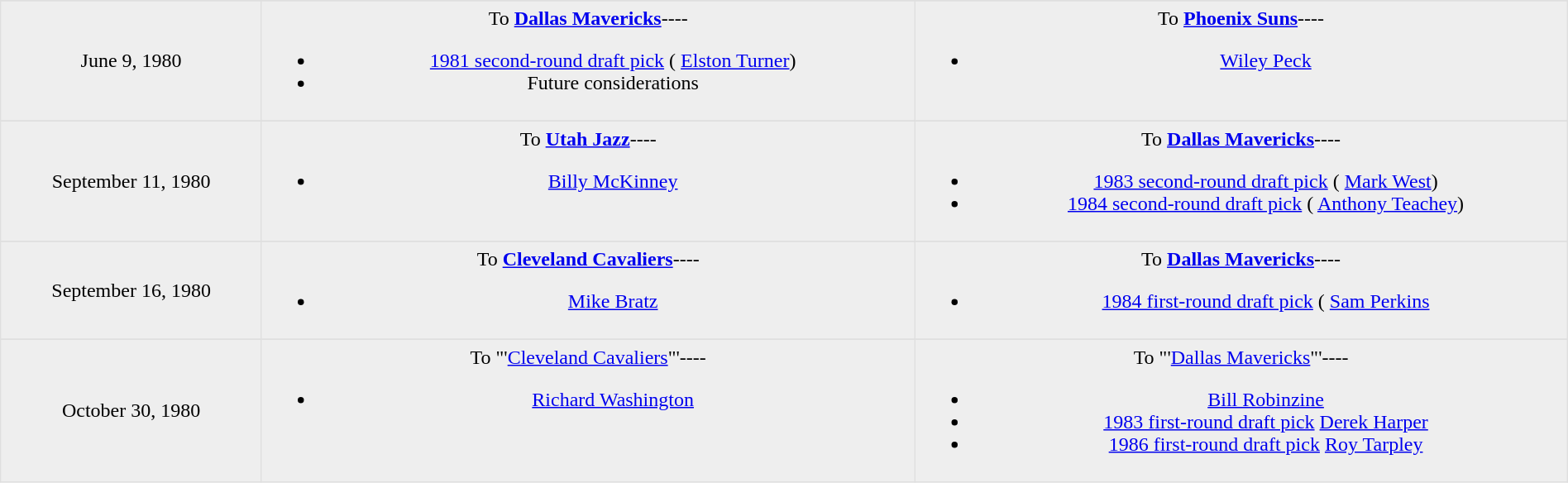<table border=1 style="border-collapse:collapse; text-align: center; width: 100%" bordercolor="#DFDFDF"  cellpadding="5">
<tr>
</tr>
<tr bgcolor="eeeeee">
<td style="width:12%">June 9, 1980</td>
<td style="width:30%" valign="top">To <strong><a href='#'>Dallas Mavericks</a></strong>----<br><ul><li><a href='#'>1981 second-round draft pick</a> ( <a href='#'>Elston Turner</a>)</li><li>Future considerations</li></ul></td>
<td style="width:30%" valign="top">To <strong><a href='#'>Phoenix Suns</a></strong>----<br><ul><li> <a href='#'>Wiley Peck</a></li></ul></td>
</tr>
<tr>
</tr>
<tr bgcolor="eeeeee">
<td style="width:12%">September 11, 1980</td>
<td style="width:30%" valign="top">To <strong><a href='#'>Utah Jazz</a></strong>----<br><ul><li> <a href='#'>Billy McKinney</a></li></ul></td>
<td style="width:30%" valign="top">To <strong><a href='#'>Dallas Mavericks</a></strong>----<br><ul><li><a href='#'>1983 second-round draft pick</a> ( <a href='#'>Mark West</a>)</li><li><a href='#'>1984 second-round draft pick</a> ( <a href='#'>Anthony Teachey</a>)</li></ul></td>
</tr>
<tr>
</tr>
<tr bgcolor="eeeeee">
<td style="width:12%">September 16, 1980</td>
<td style="width:30%" valign="top">To <strong><a href='#'>Cleveland Cavaliers</a></strong>----<br><ul><li> <a href='#'>Mike Bratz</a></li></ul></td>
<td style="width:30%" valign="top">To <strong><a href='#'>Dallas Mavericks</a></strong>----<br><ul><li><a href='#'>1984 first-round draft pick</a> ( <a href='#'>Sam Perkins</a></li></ul></td>
</tr>
<tr>
</tr>
<tr bgcolor="eeeeee">
<td style="width:12%">October 30, 1980</td>
<td style="width:30%" valign="top">To "'<a href='#'>Cleveland Cavaliers</a>"'----<br><ul><li> <a href='#'>Richard Washington</a></li></ul></td>
<td style="width:30%" valign="top">To "'<a href='#'>Dallas Mavericks</a>"'----<br><ul><li> <a href='#'>Bill Robinzine</a></li><li><a href='#'>1983 first-round draft pick</a>  <a href='#'>Derek Harper</a></li><li><a href='#'>1986 first-round draft pick</a>  <a href='#'>Roy Tarpley</a></li></ul></td>
</tr>
</table>
